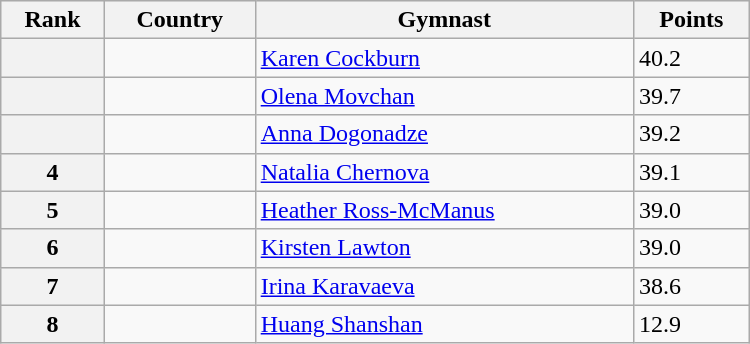<table class="wikitable" width=500>
<tr bgcolor="#efefef">
<th>Rank</th>
<th>Country</th>
<th>Gymnast</th>
<th>Points</th>
</tr>
<tr>
<th></th>
<td></td>
<td><a href='#'>Karen Cockburn</a></td>
<td>40.2</td>
</tr>
<tr>
<th></th>
<td></td>
<td><a href='#'>Olena Movchan</a></td>
<td>39.7</td>
</tr>
<tr>
<th></th>
<td></td>
<td><a href='#'>Anna Dogonadze</a></td>
<td>39.2</td>
</tr>
<tr>
<th>4</th>
<td></td>
<td><a href='#'>Natalia Chernova</a></td>
<td>39.1</td>
</tr>
<tr>
<th>5</th>
<td></td>
<td><a href='#'>Heather Ross-McManus</a></td>
<td>39.0</td>
</tr>
<tr>
<th>6</th>
<td></td>
<td><a href='#'>Kirsten Lawton</a></td>
<td>39.0</td>
</tr>
<tr>
<th>7</th>
<td></td>
<td><a href='#'>Irina Karavaeva</a></td>
<td>38.6</td>
</tr>
<tr>
<th>8</th>
<td></td>
<td><a href='#'>Huang Shanshan</a></td>
<td>12.9</td>
</tr>
</table>
